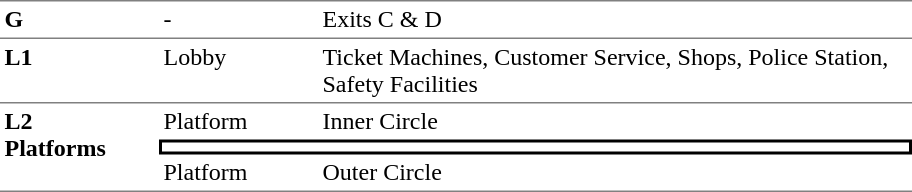<table table border=0 cellspacing=0 cellpadding=3>
<tr>
<td style="border-top:solid 1px gray;" width=50 valign=top><strong>G</strong></td>
<td style="border-top:solid 1px gray;" width=100 valign=top>-</td>
<td style="border-top:solid 1px gray;" width=390 valign=top>Exits C & D</td>
</tr>
<tr>
<td style="border-bottom:solid 1px gray; border-top:solid 1px gray;" valign=top width=100><strong>L1</strong></td>
<td style="border-bottom:solid 1px gray; border-top:solid 1px gray;" valign=top width=100>Lobby</td>
<td style="border-bottom:solid 1px gray; border-top:solid 1px gray;" valign=top width=390>Ticket Machines, Customer Service, Shops, Police Station, Safety Facilities</td>
</tr>
<tr>
<td style="border-bottom:solid 1px gray;" rowspan=3 valign=top><strong>L2<br>Platforms</strong></td>
<td>Platform </td>
<td>  Inner Circle </td>
</tr>
<tr>
<td style="border-right:solid 2px black;border-left:solid 2px black;border-top:solid 2px black;border-bottom:solid 2px black;text-align:center;" colspan=2></td>
</tr>
<tr>
<td style="border-bottom:solid 1px gray;">Platform </td>
<td style="border-bottom:solid 1px gray;"> Outer Circle  </td>
</tr>
<tr>
</tr>
</table>
